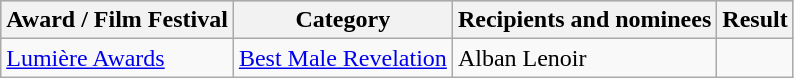<table class="wikitable plainrowheaders sortable">
<tr style="background:#ccc; text-align:center;">
<th scope="col">Award / Film Festival</th>
<th scope="col">Category</th>
<th scope="col">Recipients and nominees</th>
<th scope="col">Result</th>
</tr>
<tr>
<td><a href='#'>Lumière Awards</a></td>
<td><a href='#'>Best Male Revelation</a></td>
<td>Alban Lenoir</td>
<td></td>
</tr>
</table>
